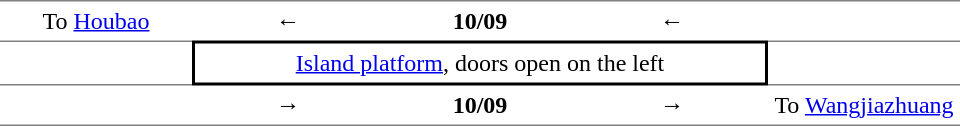<table table border=0 cellspacing=0 cellpadding=4>
<tr>
<td style="border-top:solid 1px gray;" width=120 valign=top align=center>To   <a href='#'>Houbao</a></td>
<td style="border-top:solid 1px gray;" width=120 valign=top align=center>←</td>
<th style="border-top:solid 1px gray;" width=120 valign=top align=center><span>10/09</span></th>
<td style="border-top:solid 1px gray;" width=120 valign=top align=center>←</td>
<td style="border-top:solid 1px gray;" width=120 valign=top align=center></td>
</tr>
<tr>
<td style="border-top:solid 1px gray;border-bottom:solid 1px gray;" width=120 valign=top align=center></td>
<td style="border-top:solid 2px black;border-right:solid 2px black;border-left:solid 2px black;border-bottom:solid 2px black;" colspan=3 align=center><a href='#'>Island platform</a>, doors open on the left</td>
<td style="border-top:solid 1px gray;border-bottom:solid 1px gray;" width=120 valign=top align=center></td>
<td></td>
</tr>
<tr>
<td style="border-bottom:solid 1px gray;" valign=top align=center></td>
<td style="border-bottom:solid 1px gray;" width=120 valign=top align=center>→</td>
<th style="border-bottom:solid 1px gray;" colspan=1 valign=top align=center><span>10/09</span></th>
<td style="border-bottom:solid 1px gray;" width=120 valign=top align=center>→</td>
<td style="border-bottom:solid 1px gray;"  valign=top align=center>To  <a href='#'>Wangjiazhuang</a></td>
</tr>
</table>
